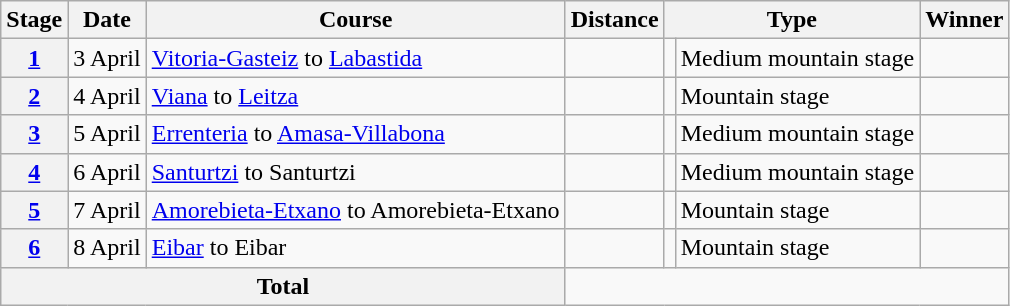<table class="wikitable">
<tr>
<th scope="col">Stage</th>
<th scope="col">Date</th>
<th scope="col">Course</th>
<th scope="col">Distance</th>
<th scope="col" colspan="2">Type</th>
<th scope="col">Winner</th>
</tr>
<tr>
<th scope="row"><a href='#'>1</a></th>
<td style="text-align:center;">3 April</td>
<td><a href='#'>Vitoria-Gasteiz</a> to <a href='#'>Labastida</a></td>
<td style="text-align:center;"></td>
<td></td>
<td>Medium mountain stage</td>
<td></td>
</tr>
<tr>
<th scope="row"><a href='#'>2</a></th>
<td style="text-align:center;">4 April</td>
<td><a href='#'>Viana</a> to <a href='#'>Leitza</a></td>
<td style="text-align:center;"></td>
<td></td>
<td>Mountain stage</td>
<td></td>
</tr>
<tr>
<th scope="row"><a href='#'>3</a></th>
<td style="text-align:center;">5 April</td>
<td><a href='#'>Errenteria</a> to <a href='#'>Amasa-Villabona</a></td>
<td style="text-align:center;"></td>
<td></td>
<td>Medium mountain stage</td>
<td></td>
</tr>
<tr>
<th scope="row"><a href='#'>4</a></th>
<td style="text-align:center;">6 April</td>
<td><a href='#'>Santurtzi</a> to Santurtzi</td>
<td style="text-align:center;"></td>
<td></td>
<td>Medium mountain stage</td>
<td></td>
</tr>
<tr>
<th scope="row"><a href='#'>5</a></th>
<td style="text-align:center;">7 April</td>
<td><a href='#'>Amorebieta-Etxano</a> to Amorebieta-Etxano</td>
<td style="text-align:center;"></td>
<td></td>
<td>Mountain stage</td>
<td></td>
</tr>
<tr>
<th scope="row"><a href='#'>6</a></th>
<td style="text-align:center;">8 April</td>
<td><a href='#'>Eibar</a> to Eibar</td>
<td style="text-align:center;"></td>
<td></td>
<td>Mountain stage</td>
<td></td>
</tr>
<tr>
<th colspan="3">Total</th>
<td colspan="5" align="center"></td>
</tr>
</table>
